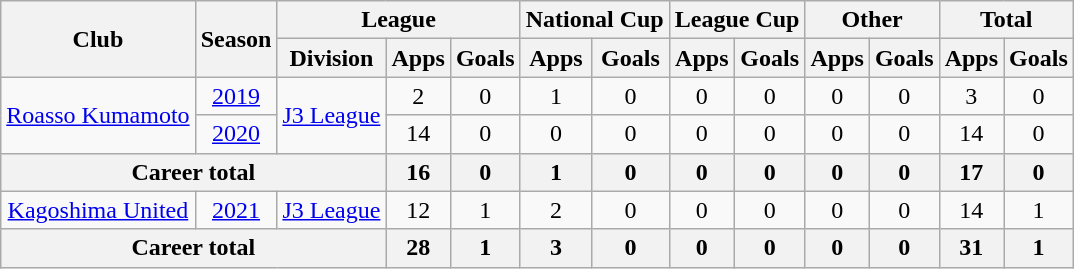<table class="wikitable" style="text-align: center">
<tr>
<th rowspan="2">Club</th>
<th rowspan="2">Season</th>
<th colspan="3">League</th>
<th colspan="2">National Cup</th>
<th colspan="2">League Cup</th>
<th colspan="2">Other</th>
<th colspan="2">Total</th>
</tr>
<tr>
<th>Division</th>
<th>Apps</th>
<th>Goals</th>
<th>Apps</th>
<th>Goals</th>
<th>Apps</th>
<th>Goals</th>
<th>Apps</th>
<th>Goals</th>
<th>Apps</th>
<th>Goals</th>
</tr>
<tr>
<td rowspan="2"><a href='#'>Roasso Kumamoto</a></td>
<td><a href='#'>2019</a></td>
<td rowspan="2"><a href='#'>J3 League</a></td>
<td>2</td>
<td>0</td>
<td>1</td>
<td>0</td>
<td>0</td>
<td>0</td>
<td>0</td>
<td>0</td>
<td>3</td>
<td>0</td>
</tr>
<tr>
<td><a href='#'>2020</a></td>
<td>14</td>
<td>0</td>
<td>0</td>
<td>0</td>
<td>0</td>
<td>0</td>
<td>0</td>
<td>0</td>
<td>14</td>
<td>0</td>
</tr>
<tr>
<th colspan=3>Career total</th>
<th>16</th>
<th>0</th>
<th>1</th>
<th>0</th>
<th>0</th>
<th>0</th>
<th>0</th>
<th>0</th>
<th>17</th>
<th>0</th>
</tr>
<tr>
<td><a href='#'>Kagoshima United</a></td>
<td><a href='#'>2021</a></td>
<td><a href='#'>J3 League</a></td>
<td>12</td>
<td>1</td>
<td>2</td>
<td>0</td>
<td>0</td>
<td>0</td>
<td>0</td>
<td>0</td>
<td>14</td>
<td>1</td>
</tr>
<tr>
<th colspan=3>Career total</th>
<th>28</th>
<th>1</th>
<th>3</th>
<th>0</th>
<th>0</th>
<th>0</th>
<th>0</th>
<th>0</th>
<th>31</th>
<th>1</th>
</tr>
</table>
